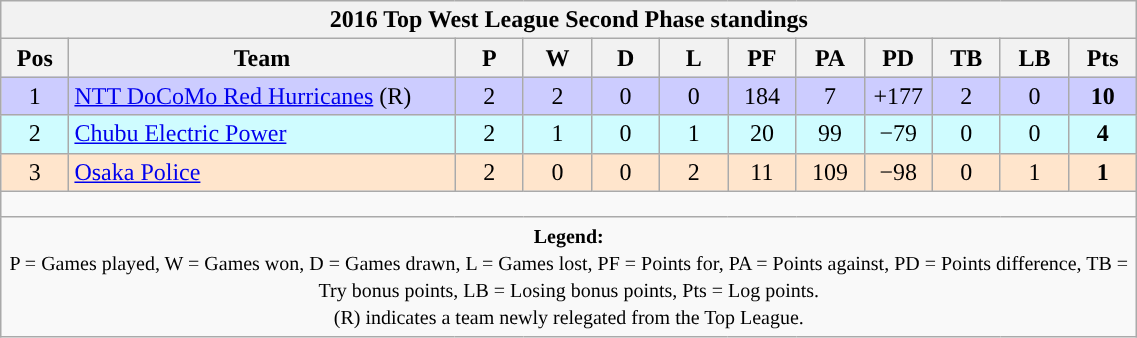<table class="wikitable" style="text-align:center; font-size:100%; width:60%;">
<tr>
<th colspan="100%" cellpadding="0" cellspacing="0"><strong>2016 Top West League Second Phase standings</strong></th>
</tr>
<tr>
<th style="width:6%;">Pos</th>
<th style="width:34%;">Team</th>
<th style="width:6%;">P</th>
<th style="width:6%;">W</th>
<th style="width:6%;">D</th>
<th style="width:6%;">L</th>
<th style="width:6%;">PF</th>
<th style="width:6%;">PA</th>
<th style="width:6%;">PD</th>
<th style="width:6%;">TB</th>
<th style="width:6%;">LB</th>
<th style="width:6%;">Pts<br></th>
</tr>
<tr style="background:#CCCCFF;">
<td>1</td>
<td style="text-align:left;"><a href='#'>NTT DoCoMo Red Hurricanes</a> (R)</td>
<td>2</td>
<td>2</td>
<td>0</td>
<td>0</td>
<td>184</td>
<td>7</td>
<td>+177</td>
<td>2</td>
<td>0</td>
<td><strong>10</strong></td>
</tr>
<tr style="background:#CFFCFF;">
<td>2</td>
<td style="text-align:left;"><a href='#'>Chubu Electric Power</a></td>
<td>2</td>
<td>1</td>
<td>0</td>
<td>1</td>
<td>20</td>
<td>99</td>
<td>−79</td>
<td>0</td>
<td>0</td>
<td><strong>4</strong></td>
</tr>
<tr style="background:#FFE5CC;">
<td>3</td>
<td style="text-align:left;"><a href='#'>Osaka Police</a></td>
<td>2</td>
<td>0</td>
<td>0</td>
<td>2</td>
<td>11</td>
<td>109</td>
<td>−98</td>
<td>0</td>
<td>1</td>
<td><strong>1</strong></td>
</tr>
<tr>
<td colspan="100%" style="height:10px;"></td>
</tr>
<tr>
<td colspan="100%"><small><strong>Legend:</strong> <br> P = Games played, W = Games won, D = Games drawn, L = Games lost, PF = Points for, PA = Points against, PD = Points difference, TB = Try bonus points, LB = Losing bonus points, Pts = Log points. <br> (R) indicates a team newly relegated from the Top League.</small></td>
</tr>
</table>
